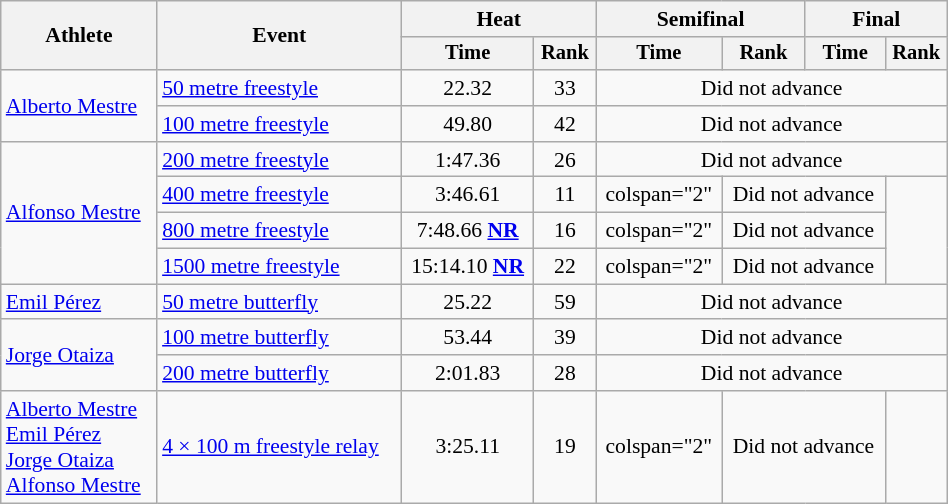<table class="wikitable" style="text-align:center; font-size:90%; width:50%;">
<tr>
<th rowspan="2">Athlete</th>
<th rowspan="2">Event</th>
<th colspan="2">Heat</th>
<th colspan="2">Semifinal</th>
<th colspan="2">Final</th>
</tr>
<tr style="font-size:95%">
<th>Time</th>
<th>Rank</th>
<th>Time</th>
<th>Rank</th>
<th>Time</th>
<th>Rank</th>
</tr>
<tr>
<td align=left rowspan=2><a href='#'>Alberto Mestre</a></td>
<td align=left><a href='#'>50 metre freestyle</a></td>
<td>22.32</td>
<td>33</td>
<td colspan=4>Did not advance</td>
</tr>
<tr>
<td align=left><a href='#'>100 metre freestyle</a></td>
<td>49.80</td>
<td>42</td>
<td colspan=4>Did not advance</td>
</tr>
<tr align=center>
<td align=left rowspan="4"><a href='#'>Alfonso Mestre</a></td>
<td align=left><a href='#'>200 metre freestyle</a></td>
<td>1:47.36</td>
<td>26</td>
<td colspan=4>Did not advance</td>
</tr>
<tr align=center>
<td align=left><a href='#'>400 metre freestyle</a></td>
<td>3:46.61</td>
<td>11</td>
<td>colspan="2" </td>
<td colspan="2">Did not advance</td>
</tr>
<tr align=center>
<td align=left><a href='#'>800 metre freestyle</a></td>
<td>7:48.66 <strong><a href='#'>NR</a></strong></td>
<td>16</td>
<td>colspan="2" </td>
<td colspan="2">Did not advance</td>
</tr>
<tr align=center>
<td align=left><a href='#'>1500 metre freestyle</a></td>
<td>15:14.10 <strong><a href='#'>NR</a></strong></td>
<td>22</td>
<td>colspan="2" </td>
<td colspan="2">Did not advance</td>
</tr>
<tr align=center>
<td align=left><a href='#'>Emil Pérez</a></td>
<td align=left><a href='#'>50 metre butterfly</a></td>
<td>25.22</td>
<td>59</td>
<td colspan=4>Did not advance</td>
</tr>
<tr>
<td align=left rowspan=2><a href='#'>Jorge Otaiza</a></td>
<td align=left><a href='#'>100 metre butterfly</a></td>
<td>53.44</td>
<td>39</td>
<td colspan=4>Did not advance</td>
</tr>
<tr>
<td align=left><a href='#'>200 metre butterfly</a></td>
<td>2:01.83</td>
<td>28</td>
<td colspan=4>Did not advance</td>
</tr>
<tr align=center>
<td align=left><a href='#'>Alberto Mestre</a> <br><a href='#'>Emil Pérez</a> <br><a href='#'>Jorge Otaiza</a> <br><a href='#'>Alfonso Mestre</a></td>
<td align=left><a href='#'>4 × 100 m freestyle relay</a></td>
<td>3:25.11</td>
<td>19</td>
<td>colspan="2" </td>
<td colspan="2">Did not advance</td>
</tr>
</table>
